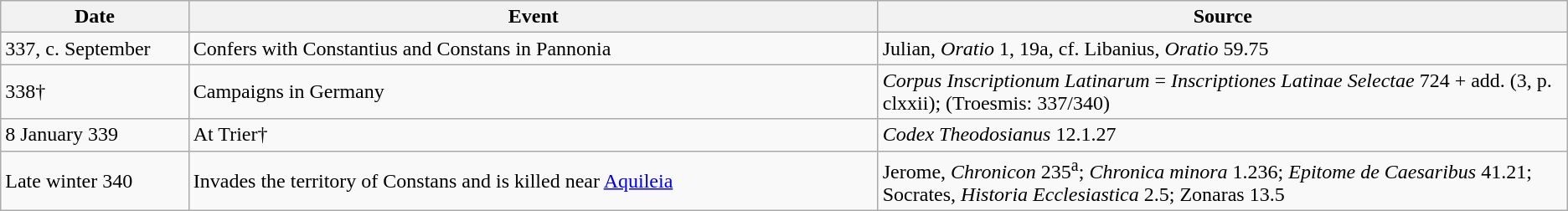<table class="wikitable">
<tr valign="top">
<th>Date</th>
<th width=44%>Event</th>
<th width=44%>Source</th>
</tr>
<tr valign="top">
<td>337, c. September</td>
<td>Confers with Constantius and Constans in Pannonia</td>
<td>Julian, <em>Oratio</em> 1, 19a, cf. Libanius, <em>Oratio</em> 59.75</td>
</tr>
<tr>
<td>338†</td>
<td>Campaigns in Germany</td>
<td><em>Corpus Inscriptionum Latinarum</em>   = <em>Inscriptiones Latinae Selectae</em> 724 + add. (3, p. clxxii); (Troesmis: 337/340)</td>
</tr>
<tr>
<td>8 January 339</td>
<td>At Trier†</td>
<td><em>Codex Theodosianus</em> 12.1.27</td>
</tr>
<tr>
<td>Late winter 340</td>
<td>Invades the territory of Constans and is killed near <a href='#'>Aquileia</a></td>
<td>Jerome, <em>Chronicon</em> 235<sup>a</sup>; <em>Chronica minora</em> 1.236; <em>Epitome de Caesaribus</em> 41.21; Socrates, <em>Historia Ecclesiastica</em> 2.5; Zonaras 13.5</td>
</tr>
</table>
